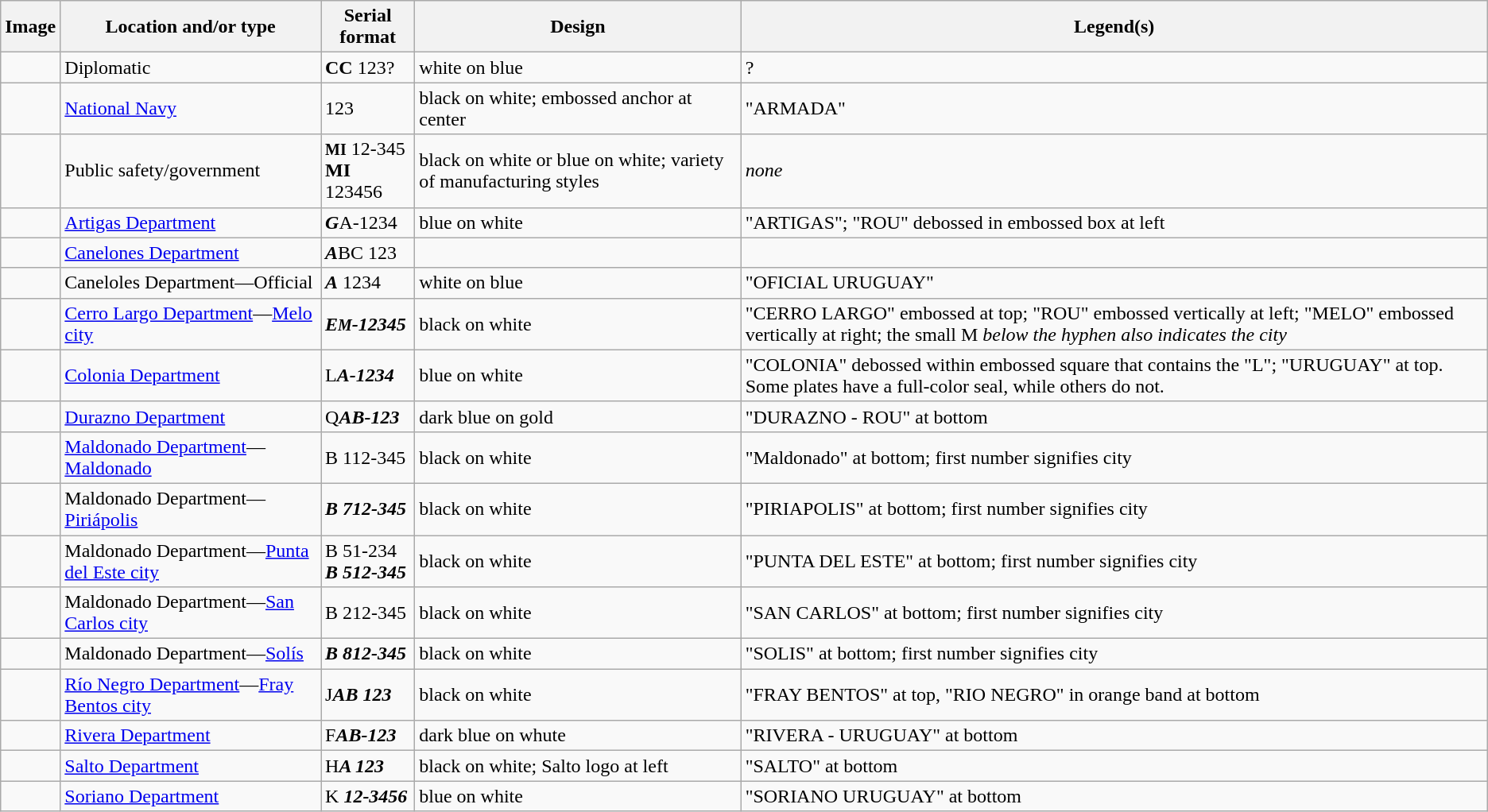<table class=wikitable>
<tr>
<th>Image</th>
<th>Location and/or type</th>
<th>Serial format</th>
<th>Design</th>
<th>Legend(s)</th>
</tr>
<tr>
<td></td>
<td>Diplomatic</td>
<td><strong>CC</strong> 123?</td>
<td>white on blue</td>
<td>?</td>
</tr>
<tr>
<td></td>
<td><a href='#'>National Navy</a></td>
<td>123</td>
<td>black on white; embossed anchor at center</td>
<td>"ARMADA"</td>
</tr>
<tr>
<td><br><br></td>
<td>Public safety/government</td>
<td><small><strong>MI</strong></small> 12-345<br><strong>MI</strong> 123456</td>
<td>black on white or blue on white; variety of manufacturing styles</td>
<td><em>none</em></td>
</tr>
<tr>
<td></td>
<td><a href='#'>Artigas Department</a></td>
<td><strong><em>G</em></strong>A-1234</td>
<td>blue on white</td>
<td>"ARTIGAS"; "ROU" debossed in embossed box at left</td>
</tr>
<tr>
<td></td>
<td><a href='#'>Canelones Department</a></td>
<td><strong><em>A</em></strong>BC 123</td>
<td></td>
<td></td>
</tr>
<tr>
<td></td>
<td>Caneloles Department—Official</td>
<td><strong><em>A</em></strong> 1234</td>
<td>white on blue</td>
<td>"OFICIAL URUGUAY"</td>
</tr>
<tr>
<td></td>
<td><a href='#'>Cerro Largo Department</a>—<a href='#'>Melo city</a></td>
<td><strong><em>E<em><small>M</small><strong>-12345</td>
<td>black on white</td>
<td>"CERRO LARGO" embossed at top; "ROU" embossed vertically at left; "MELO" embossed vertically at right; the small </em>M<em> below the hyphen also indicates the city</td>
</tr>
<tr>
<td><br><br></td>
<td><a href='#'>Colonia Department</a></td>
<td></em></strong>L<strong><em>A-1234</td>
<td>blue on white</td>
<td>"COLONIA" debossed within embossed square that contains the "L"; "URUGUAY" at top. Some plates have a full-color seal, while others do not.</td>
</tr>
<tr>
<td></td>
<td><a href='#'>Durazno Department</a></td>
<td></em></strong>Q<strong><em>AB-123</td>
<td>dark blue on gold</td>
<td>"DURAZNO - ROU" at bottom</td>
</tr>
<tr>
<td></td>
<td><a href='#'>Maldonado Department</a>—<a href='#'>Maldonado</a></td>
<td></em></strong>B</em> 1</strong>12-345</td>
<td>black on white</td>
<td>"Maldonado" at bottom; first number signifies city</td>
</tr>
<tr>
<td></td>
<td>Maldonado Department—<a href='#'>Piriápolis</a></td>
<td><strong><em>B<em> 7<strong>12-345</td>
<td>black on white</td>
<td>"PIRIAPOLIS" at bottom; first number signifies city</td>
</tr>
<tr>
<td></td>
<td>Maldonado Department—<a href='#'>Punta del Este city</a></td>
<td></em></strong>B</em> 5</strong>1-234<br><strong><em>B<em> 5<strong>12-345</td>
<td>black on white</td>
<td>"PUNTA DEL ESTE" at bottom; first number signifies city</td>
</tr>
<tr>
<td></td>
<td>Maldonado Department—<a href='#'>San Carlos city</a></td>
<td></em></strong>B</em> 2</strong>12-345</td>
<td>black on white</td>
<td>"SAN CARLOS" at bottom; first number signifies city</td>
</tr>
<tr>
<td></td>
<td>Maldonado Department—<a href='#'>Solís</a></td>
<td><strong><em>B<em> 8<strong>12-345</td>
<td>black on white</td>
<td>"SOLIS" at bottom; first number signifies city</td>
</tr>
<tr>
<td></td>
<td><a href='#'>Río Negro Department</a>—<a href='#'>Fray Bentos city</a></td>
<td></em></strong>J<strong><em>AB 123</td>
<td>black on white</td>
<td>"FRAY BENTOS" at top, "RIO NEGRO" in orange band at bottom</td>
</tr>
<tr>
<td></td>
<td><a href='#'>Rivera Department</a></td>
<td></em></strong>F<strong><em>AB-123</td>
<td>dark blue on whute</td>
<td>"RIVERA - URUGUAY" at bottom</td>
</tr>
<tr>
<td></td>
<td><a href='#'>Salto Department</a></td>
<td></em></strong>H<strong><em>A 123</td>
<td>black on white; Salto logo at left</td>
<td>"SALTO" at bottom</td>
</tr>
<tr>
<td></td>
<td><a href='#'>Soriano Department</a></td>
<td></em></strong>K<strong><em> 12-3456</td>
<td>blue on white</td>
<td>"SORIANO URUGUAY" at bottom</td>
</tr>
</table>
